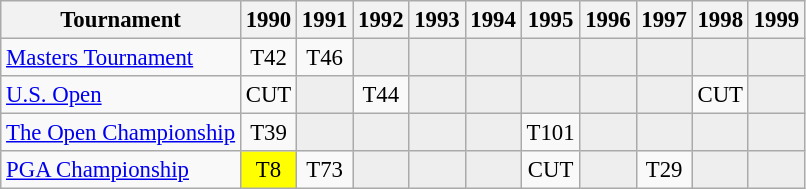<table class="wikitable" style="font-size:95%;text-align:center;">
<tr>
<th>Tournament</th>
<th>1990</th>
<th>1991</th>
<th>1992</th>
<th>1993</th>
<th>1994</th>
<th>1995</th>
<th>1996</th>
<th>1997</th>
<th>1998</th>
<th>1999</th>
</tr>
<tr>
<td align=left><a href='#'>Masters Tournament</a></td>
<td>T42</td>
<td>T46</td>
<td style="background:#eeeeee;"></td>
<td style="background:#eeeeee;"></td>
<td style="background:#eeeeee;"></td>
<td style="background:#eeeeee;"></td>
<td style="background:#eeeeee;"></td>
<td style="background:#eeeeee;"></td>
<td style="background:#eeeeee;"></td>
<td style="background:#eeeeee;"></td>
</tr>
<tr>
<td align=left><a href='#'>U.S. Open</a></td>
<td>CUT</td>
<td style="background:#eeeeee;"></td>
<td>T44</td>
<td style="background:#eeeeee;"></td>
<td style="background:#eeeeee;"></td>
<td style="background:#eeeeee;"></td>
<td style="background:#eeeeee;"></td>
<td style="background:#eeeeee;"></td>
<td>CUT</td>
<td style="background:#eeeeee;"></td>
</tr>
<tr>
<td align=left><a href='#'>The Open Championship</a></td>
<td>T39</td>
<td style="background:#eeeeee;"></td>
<td style="background:#eeeeee;"></td>
<td style="background:#eeeeee;"></td>
<td style="background:#eeeeee;"></td>
<td>T101</td>
<td style="background:#eeeeee;"></td>
<td style="background:#eeeeee;"></td>
<td style="background:#eeeeee;"></td>
<td style="background:#eeeeee;"></td>
</tr>
<tr>
<td align=left><a href='#'>PGA Championship</a></td>
<td style="background:yellow;">T8</td>
<td>T73</td>
<td style="background:#eeeeee;"></td>
<td style="background:#eeeeee;"></td>
<td style="background:#eeeeee;"></td>
<td>CUT</td>
<td style="background:#eeeeee;"></td>
<td>T29</td>
<td style="background:#eeeeee;"></td>
<td style="background:#eeeeee;"></td>
</tr>
</table>
